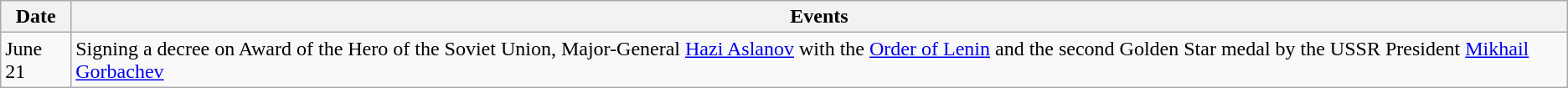<table class="wikitable">
<tr>
<th>Date</th>
<th>Events</th>
</tr>
<tr>
<td>June 21</td>
<td>Signing a decree on Award of the Hero of the Soviet Union, Major-General <a href='#'>Hazi Aslanov</a> with the <a href='#'>Order of Lenin</a> and the second Golden Star medal by the USSR President <a href='#'>Mikhail Gorbachev</a></td>
</tr>
</table>
